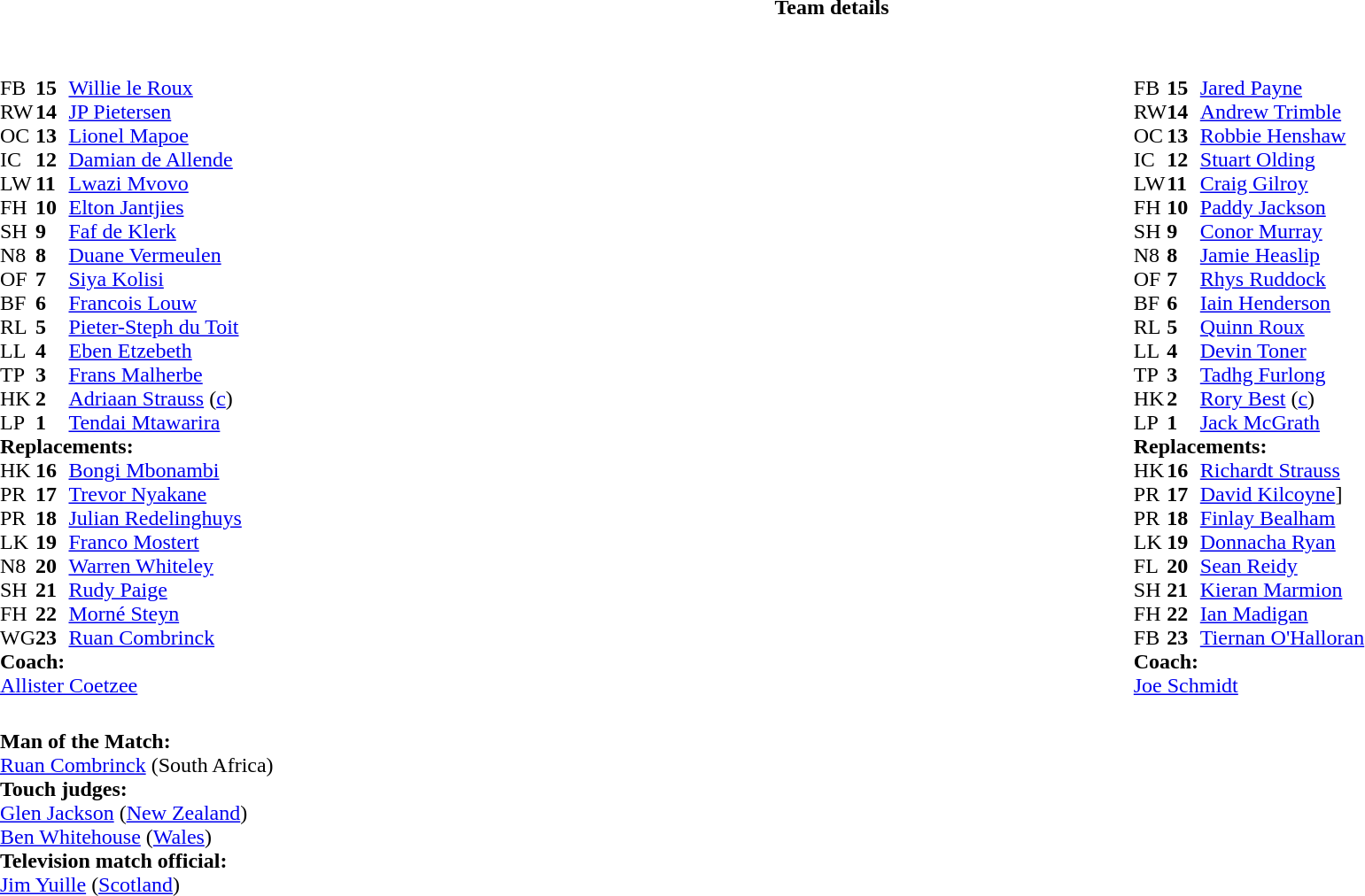<table border="0" width="100%" class="collapsible collapsed">
<tr>
<th>Team details</th>
</tr>
<tr>
<td><br><table style="width:100%;">
<tr>
<td style="vertical-align:top; width:50%"><br><table cellspacing="0" cellpadding="0">
<tr>
<th width="25"></th>
<th width="25"></th>
</tr>
<tr>
<td>FB</td>
<td><strong>15</strong></td>
<td><a href='#'>Willie le Roux</a></td>
</tr>
<tr>
<td>RW</td>
<td><strong>14</strong></td>
<td><a href='#'>JP Pietersen</a></td>
</tr>
<tr>
<td>OC</td>
<td><strong>13</strong></td>
<td><a href='#'>Lionel Mapoe</a></td>
</tr>
<tr>
<td>IC</td>
<td><strong>12</strong></td>
<td><a href='#'>Damian de Allende</a></td>
</tr>
<tr>
<td>LW</td>
<td><strong>11</strong></td>
<td><a href='#'>Lwazi Mvovo</a></td>
<td></td>
<td></td>
</tr>
<tr>
<td>FH</td>
<td><strong>10</strong></td>
<td><a href='#'>Elton Jantjies</a></td>
<td></td>
<td></td>
<td></td>
</tr>
<tr>
<td>SH</td>
<td><strong>9</strong></td>
<td><a href='#'>Faf de Klerk</a></td>
</tr>
<tr>
<td>N8</td>
<td><strong>8</strong></td>
<td><a href='#'>Duane Vermeulen</a></td>
<td></td>
<td></td>
</tr>
<tr>
<td>OF</td>
<td><strong>7</strong></td>
<td><a href='#'>Siya Kolisi</a></td>
<td></td>
<td></td>
</tr>
<tr>
<td>BF</td>
<td><strong>6</strong></td>
<td><a href='#'>Francois Louw</a></td>
</tr>
<tr>
<td>RL</td>
<td><strong>5</strong></td>
<td><a href='#'>Pieter-Steph du Toit</a></td>
</tr>
<tr>
<td>LL</td>
<td><strong>4</strong></td>
<td><a href='#'>Eben Etzebeth</a></td>
</tr>
<tr>
<td>TP</td>
<td><strong>3</strong></td>
<td><a href='#'>Frans Malherbe</a></td>
<td></td>
<td></td>
</tr>
<tr>
<td>HK</td>
<td><strong>2</strong></td>
<td><a href='#'>Adriaan Strauss</a> (<a href='#'>c</a>)</td>
</tr>
<tr>
<td>LP</td>
<td><strong>1</strong></td>
<td><a href='#'>Tendai Mtawarira</a></td>
<td></td>
<td></td>
</tr>
<tr>
<td colspan=3><strong>Replacements:</strong></td>
</tr>
<tr>
<td>HK</td>
<td><strong>16</strong></td>
<td><a href='#'>Bongi Mbonambi</a></td>
</tr>
<tr>
<td>PR</td>
<td><strong>17</strong></td>
<td><a href='#'>Trevor Nyakane</a></td>
<td></td>
<td></td>
</tr>
<tr>
<td>PR</td>
<td><strong>18</strong></td>
<td><a href='#'>Julian Redelinghuys</a></td>
<td></td>
<td></td>
</tr>
<tr>
<td>LK</td>
<td><strong>19</strong></td>
<td><a href='#'>Franco Mostert</a></td>
<td></td>
<td></td>
</tr>
<tr>
<td>N8</td>
<td><strong>20</strong></td>
<td><a href='#'>Warren Whiteley</a></td>
<td></td>
<td></td>
</tr>
<tr>
<td>SH</td>
<td><strong>21</strong></td>
<td><a href='#'>Rudy Paige</a></td>
</tr>
<tr>
<td>FH</td>
<td><strong>22</strong></td>
<td><a href='#'>Morné Steyn</a></td>
<td></td>
<td></td>
<td></td>
</tr>
<tr>
<td>WG</td>
<td><strong>23</strong></td>
<td><a href='#'>Ruan Combrinck</a></td>
<td></td>
<td></td>
</tr>
<tr>
<td colspan=3><strong>Coach:</strong></td>
</tr>
<tr>
<td colspan="4"> <a href='#'>Allister Coetzee</a></td>
</tr>
</table>
</td>
<td style="vertical-align:top; width:50%"><br><table cellspacing="0" cellpadding="0" style="margin:auto">
<tr>
<th width="25"></th>
<th width="25"></th>
</tr>
<tr>
<td>FB</td>
<td><strong>15</strong></td>
<td><a href='#'>Jared Payne</a></td>
<td></td>
<td></td>
</tr>
<tr>
<td>RW</td>
<td><strong>14</strong></td>
<td><a href='#'>Andrew Trimble</a></td>
</tr>
<tr>
<td>OC</td>
<td><strong>13</strong></td>
<td><a href='#'>Robbie Henshaw</a></td>
<td></td>
<td></td>
</tr>
<tr>
<td>IC</td>
<td><strong>12</strong></td>
<td><a href='#'>Stuart Olding</a></td>
</tr>
<tr>
<td>LW</td>
<td><strong>11</strong></td>
<td><a href='#'>Craig Gilroy</a></td>
</tr>
<tr>
<td>FH</td>
<td><strong>10</strong></td>
<td><a href='#'>Paddy Jackson</a></td>
</tr>
<tr>
<td>SH</td>
<td><strong>9</strong></td>
<td><a href='#'>Conor Murray</a></td>
<td></td>
<td></td>
</tr>
<tr>
<td>N8</td>
<td><strong>8</strong></td>
<td><a href='#'>Jamie Heaslip</a></td>
</tr>
<tr>
<td>OF</td>
<td><strong>7</strong></td>
<td><a href='#'>Rhys Ruddock</a></td>
<td></td>
<td colsapn=2></td>
</tr>
<tr>
<td>BF</td>
<td><strong>6</strong></td>
<td><a href='#'>Iain Henderson</a></td>
<td></td>
<td></td>
<td></td>
<td></td>
</tr>
<tr>
<td>RL</td>
<td><strong>5</strong></td>
<td><a href='#'>Quinn Roux</a></td>
<td></td>
<td></td>
</tr>
<tr>
<td>LL</td>
<td><strong>4</strong></td>
<td><a href='#'>Devin Toner</a></td>
</tr>
<tr>
<td>TP</td>
<td><strong>3</strong></td>
<td><a href='#'>Tadhg Furlong</a></td>
<td></td>
<td></td>
</tr>
<tr>
<td>HK</td>
<td><strong>2</strong></td>
<td><a href='#'>Rory Best</a> (<a href='#'>c</a>)</td>
<td></td>
<td></td>
</tr>
<tr>
<td>LP</td>
<td><strong>1</strong></td>
<td><a href='#'>Jack McGrath</a></td>
<td></td>
<td></td>
</tr>
<tr>
<td colspan=3><strong>Replacements:</strong></td>
</tr>
<tr>
<td>HK</td>
<td><strong>16</strong></td>
<td><a href='#'>Richardt Strauss</a></td>
<td></td>
<td></td>
</tr>
<tr>
<td>PR</td>
<td><strong>17</strong></td>
<td><a href='#'>David Kilcoyne</a>]</td>
<td></td>
<td></td>
</tr>
<tr>
<td>PR</td>
<td><strong>18</strong></td>
<td><a href='#'>Finlay Bealham</a></td>
<td></td>
<td></td>
</tr>
<tr>
<td>LK</td>
<td><strong>19</strong></td>
<td><a href='#'>Donnacha Ryan</a></td>
<td></td>
<td></td>
</tr>
<tr>
<td>FL</td>
<td><strong>20</strong></td>
<td><a href='#'>Sean Reidy</a></td>
<td></td>
<td></td>
<td></td>
<td></td>
</tr>
<tr>
<td>SH</td>
<td><strong>21</strong></td>
<td><a href='#'>Kieran Marmion</a></td>
<td></td>
<td></td>
</tr>
<tr>
<td>FH</td>
<td><strong>22</strong></td>
<td><a href='#'>Ian Madigan</a></td>
<td></td>
<td></td>
</tr>
<tr>
<td>FB</td>
<td><strong>23</strong></td>
<td><a href='#'>Tiernan O'Halloran</a></td>
<td></td>
<td></td>
</tr>
<tr>
<td colspan=3><strong>Coach:</strong></td>
</tr>
<tr>
<td colspan="4"> <a href='#'>Joe Schmidt</a></td>
</tr>
</table>
</td>
</tr>
</table>
<table style="width:100%">
<tr>
<td><br><strong>Man of the Match:</strong>
<br><a href='#'>Ruan Combrinck</a> (South Africa)<br><strong>Touch judges:</strong>
<br><a href='#'>Glen Jackson</a> (<a href='#'>New Zealand</a>)
<br><a href='#'>Ben Whitehouse</a> (<a href='#'>Wales</a>)
<br><strong>Television match official:</strong>
<br><a href='#'>Jim Yuille</a> (<a href='#'>Scotland</a>)</td>
</tr>
</table>
</td>
</tr>
</table>
